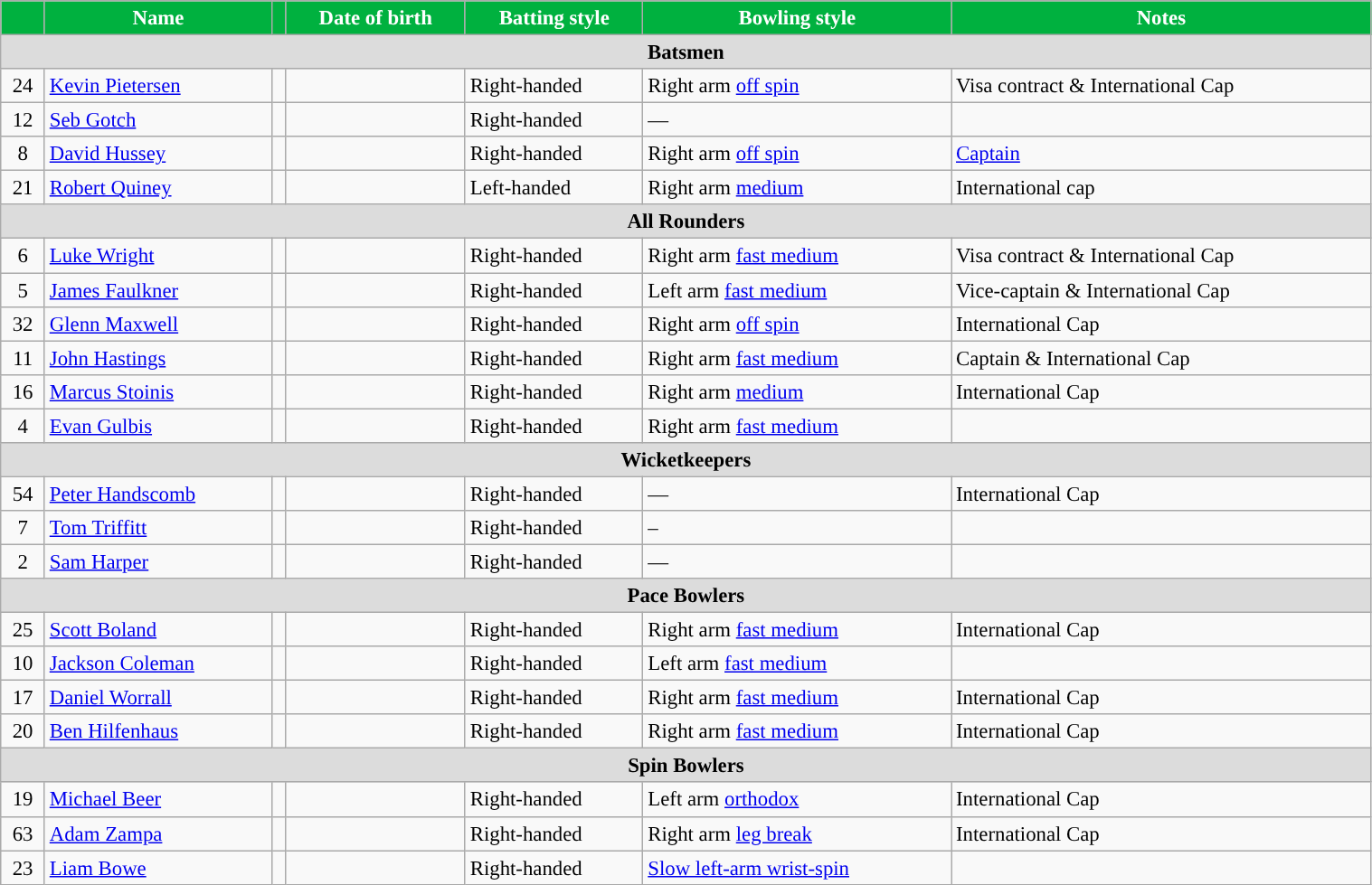<table class="wikitable" style="font-size:95%;" width="80%">
<tr>
<th style="background:#00B13F; color:white"></th>
<th style="background:#00B13F; color:white">Name</th>
<th style="background:#00B13F; color:white"></th>
<th style="background:#00B13F; color:white">Date of birth</th>
<th style="background:#00B13F; color:white">Batting style</th>
<th style="background:#00B13F; color:white">Bowling style</th>
<th style="background:#00B13F; color:white">Notes</th>
</tr>
<tr>
<th colspan="7"  style="background:#dcdcdc; text-align:center;">Batsmen</th>
</tr>
<tr>
<td style="text-align:center">24</td>
<td><a href='#'>Kevin Pietersen</a></td>
<td style="text-align:center"></td>
<td></td>
<td>Right-handed</td>
<td>Right arm <a href='#'>off spin</a></td>
<td>Visa contract & International Cap</td>
</tr>
<tr>
<td style="text-align:center">12</td>
<td><a href='#'>Seb Gotch</a></td>
<td style="text-align:center"></td>
<td></td>
<td>Right-handed</td>
<td>—</td>
<td></td>
</tr>
<tr>
<td style="text-align:center">8</td>
<td><a href='#'>David Hussey</a></td>
<td style="text-align:center"></td>
<td></td>
<td>Right-handed</td>
<td>Right arm <a href='#'>off spin</a></td>
<td><a href='#'>Captain</a></td>
</tr>
<tr>
<td style="text-align:center">21</td>
<td><a href='#'>Robert Quiney</a></td>
<td style="text-align:center"></td>
<td></td>
<td>Left-handed</td>
<td>Right arm <a href='#'>medium</a></td>
<td>International cap</td>
</tr>
<tr>
<th colspan="7"  style="background:#dcdcdc; text-align:center;">All Rounders</th>
</tr>
<tr>
<td style="text-align:center">6</td>
<td><a href='#'>Luke Wright</a></td>
<td style="text-align:center"></td>
<td></td>
<td>Right-handed</td>
<td>Right arm <a href='#'>fast medium</a></td>
<td>Visa contract & International Cap</td>
</tr>
<tr>
<td style="text-align:center">5</td>
<td><a href='#'>James Faulkner</a></td>
<td style="text-align:center"></td>
<td></td>
<td>Right-handed</td>
<td>Left arm <a href='#'>fast medium</a></td>
<td>Vice-captain & International Cap</td>
</tr>
<tr>
<td style="text-align:center">32</td>
<td><a href='#'>Glenn Maxwell</a></td>
<td style="text-align:center"></td>
<td></td>
<td>Right-handed</td>
<td>Right arm <a href='#'>off spin</a></td>
<td>International Cap</td>
</tr>
<tr>
<td style="text-align:center">11</td>
<td><a href='#'>John Hastings</a></td>
<td style="text-align:center"></td>
<td></td>
<td>Right-handed</td>
<td>Right arm <a href='#'>fast medium</a></td>
<td>Captain & International Cap</td>
</tr>
<tr>
<td style="text-align:center">16</td>
<td><a href='#'>Marcus Stoinis</a></td>
<td style="text-align:center"></td>
<td></td>
<td>Right-handed</td>
<td>Right arm <a href='#'>medium</a></td>
<td>International Cap</td>
</tr>
<tr>
<td style="text-align:center">4</td>
<td><a href='#'>Evan Gulbis</a></td>
<td style="text-align:center"></td>
<td></td>
<td>Right-handed</td>
<td>Right arm <a href='#'>fast medium</a></td>
<td></td>
</tr>
<tr ->
<th colspan="7"  style="background:#dcdcdc; text-align:center;">Wicketkeepers</th>
</tr>
<tr>
<td style="text-align:center">54</td>
<td><a href='#'>Peter Handscomb</a></td>
<td style="text-align:center"></td>
<td></td>
<td>Right-handed</td>
<td>—</td>
<td>International Cap</td>
</tr>
<tr>
<td style="text-align:center">7</td>
<td><a href='#'>Tom Triffitt</a></td>
<td style="text-align:center"></td>
<td></td>
<td>Right-handed</td>
<td>–</td>
<td></td>
</tr>
<tr>
<td style="text-align:center">2</td>
<td><a href='#'>Sam Harper</a></td>
<td style="text-align:center"></td>
<td></td>
<td>Right-handed</td>
<td>—</td>
<td></td>
</tr>
<tr>
<th colspan="7"  style="background:#dcdcdc; text-align:center;">Pace Bowlers</th>
</tr>
<tr>
<td style="text-align:center">25</td>
<td><a href='#'>Scott Boland</a></td>
<td style="text-align:center"></td>
<td></td>
<td>Right-handed</td>
<td>Right arm <a href='#'>fast medium</a></td>
<td>International Cap</td>
</tr>
<tr>
<td style="text-align:center">10</td>
<td><a href='#'>Jackson Coleman</a></td>
<td style="text-align:center"></td>
<td></td>
<td>Right-handed</td>
<td>Left arm <a href='#'>fast medium</a></td>
<td></td>
</tr>
<tr>
<td style="text-align:center">17</td>
<td><a href='#'>Daniel Worrall</a></td>
<td style="text-align:center"></td>
<td></td>
<td>Right-handed</td>
<td>Right arm <a href='#'>fast medium</a></td>
<td>International Cap</td>
</tr>
<tr>
<td style="text-align:center">20</td>
<td><a href='#'>Ben Hilfenhaus</a></td>
<td style="text-align:center"></td>
<td></td>
<td>Right-handed</td>
<td>Right arm <a href='#'>fast medium</a></td>
<td>International Cap</td>
</tr>
<tr>
<th colspan="7"  style="background:#dcdcdc; text-align:center;">Spin Bowlers</th>
</tr>
<tr>
<td style="text-align:center">19</td>
<td><a href='#'>Michael Beer</a></td>
<td style="text-align:center"></td>
<td></td>
<td>Right-handed</td>
<td>Left arm <a href='#'>orthodox</a></td>
<td>International Cap</td>
</tr>
<tr>
<td style="text-align:center">63</td>
<td><a href='#'>Adam Zampa</a></td>
<td style="text-align:center"></td>
<td></td>
<td>Right-handed</td>
<td>Right arm <a href='#'>leg break</a></td>
<td>International Cap</td>
</tr>
<tr>
<td style="text-align:center">23</td>
<td><a href='#'>Liam Bowe</a></td>
<td style="text-align:center"></td>
<td></td>
<td>Right-handed</td>
<td><a href='#'>Slow left-arm wrist-spin</a></td>
<td></td>
</tr>
</table>
